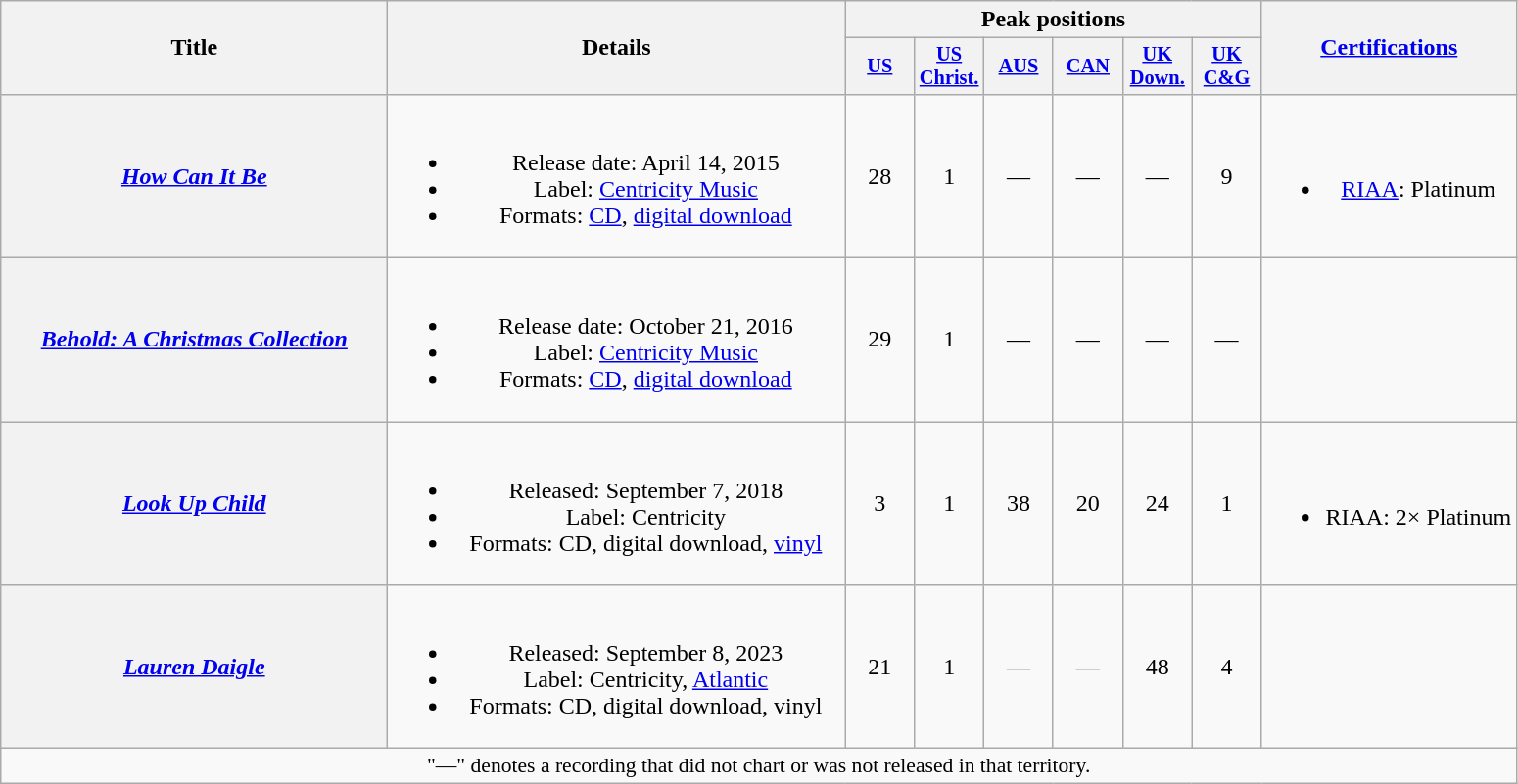<table class="wikitable plainrowheaders" style="text-align:center;">
<tr>
<th scope="col" rowspan="2" style="width:16em;">Title</th>
<th scope="col" rowspan="2" style="width:19em;">Details</th>
<th scope="col" colspan="6">Peak positions</th>
<th scope="col" rowspan="2"><a href='#'>Certifications</a></th>
</tr>
<tr>
<th scope="col" style="width:3em;font-size:85%;"><a href='#'>US</a><br></th>
<th scope="col" style="width:3em;font-size:85%;"><a href='#'>US Christ.</a><br></th>
<th scope="col" style="width:3em;font-size:85%;"><a href='#'>AUS</a><br></th>
<th scope="col" style="width:3em;font-size:85%;"><a href='#'>CAN</a><br></th>
<th scope="col" style="width:3em;font-size:85%;"><a href='#'>UK<br>Down.</a><br></th>
<th scope="col" style="width:3em;font-size:85%;"><a href='#'>UK<br>C&G</a><br></th>
</tr>
<tr>
<th scope="row"><em><a href='#'>How Can It Be</a></em></th>
<td><br><ul><li>Release date: April 14, 2015</li><li>Label: <a href='#'>Centricity Music</a></li><li>Formats: <a href='#'>CD</a>, <a href='#'>digital download</a></li></ul></td>
<td>28</td>
<td>1</td>
<td>—</td>
<td>—</td>
<td>—</td>
<td>9</td>
<td><br><ul><li><a href='#'>RIAA</a>: Platinum</li></ul></td>
</tr>
<tr>
<th scope="row"><em><a href='#'>Behold: A Christmas Collection</a></em></th>
<td><br><ul><li>Release date: October 21, 2016</li><li>Label: <a href='#'>Centricity Music</a></li><li>Formats: <a href='#'>CD</a>, <a href='#'>digital download</a></li></ul></td>
<td>29</td>
<td>1</td>
<td>—</td>
<td>—</td>
<td>—</td>
<td>—</td>
<td></td>
</tr>
<tr>
<th scope="row"><em><a href='#'>Look Up Child</a></em></th>
<td><br><ul><li>Released: September 7, 2018</li><li>Label: Centricity</li><li>Formats: CD, digital download, <a href='#'>vinyl</a></li></ul></td>
<td>3</td>
<td>1</td>
<td>38</td>
<td>20</td>
<td>24</td>
<td>1</td>
<td><br><ul><li>RIAA: 2× Platinum</li></ul></td>
</tr>
<tr>
<th scope="row"><em><a href='#'>Lauren Daigle</a></em></th>
<td><br><ul><li>Released: September 8, 2023</li><li>Label: Centricity, <a href='#'>Atlantic</a></li><li>Formats: CD, digital download, vinyl</li></ul></td>
<td>21</td>
<td>1</td>
<td>—</td>
<td>—</td>
<td>48</td>
<td>4</td>
<td></td>
</tr>
<tr>
<td colspan="9" style="font-size:90%">"—" denotes a recording that did not chart or was not released in that territory.</td>
</tr>
</table>
